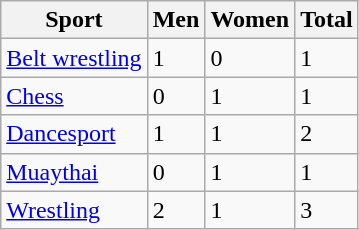<table class="wikitable sortable">
<tr>
<th>Sport</th>
<th>Men</th>
<th>Women</th>
<th>Total</th>
</tr>
<tr>
<td><a href='#'>Belt wrestling</a></td>
<td>1</td>
<td>0</td>
<td>1</td>
</tr>
<tr>
<td><a href='#'>Chess</a></td>
<td>0</td>
<td>1</td>
<td>1</td>
</tr>
<tr>
<td><a href='#'>Dancesport</a></td>
<td>1</td>
<td>1</td>
<td>2</td>
</tr>
<tr>
<td><a href='#'>Muaythai</a></td>
<td>0</td>
<td>1</td>
<td>1</td>
</tr>
<tr>
<td><a href='#'>Wrestling</a></td>
<td>2</td>
<td>1</td>
<td>3</td>
</tr>
</table>
